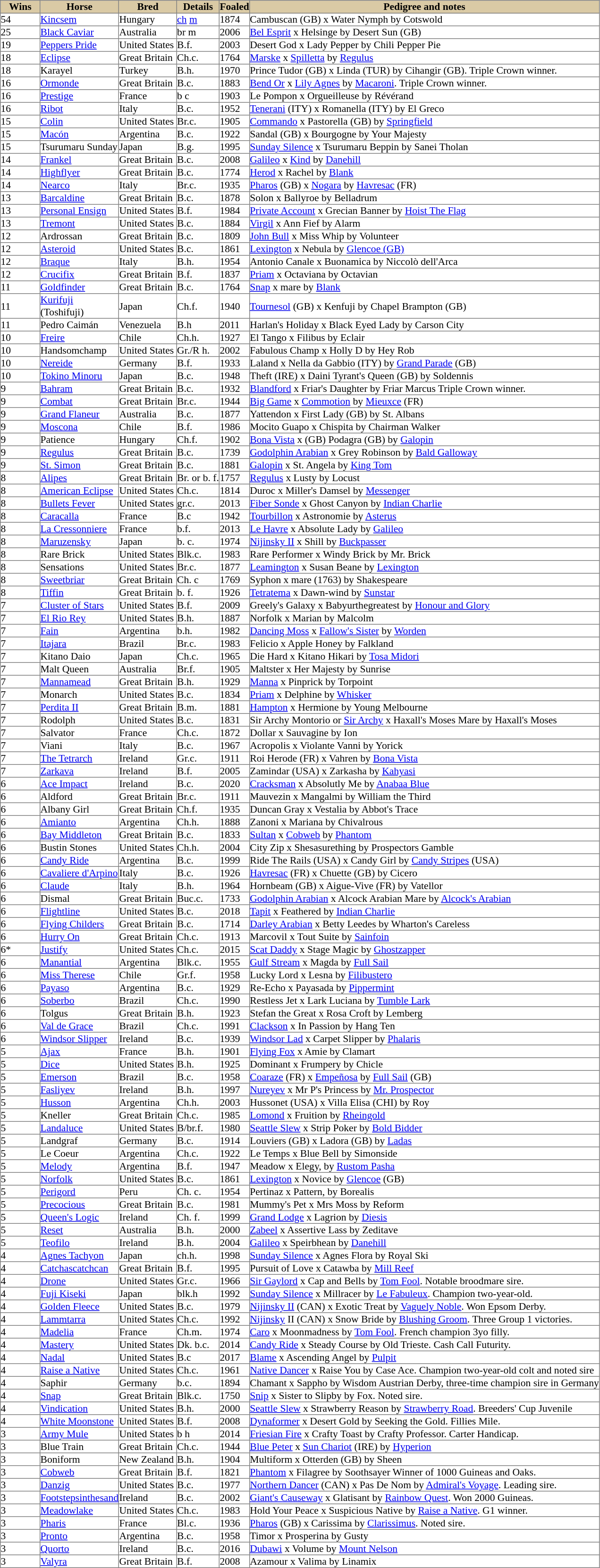<table class = "sortable" | border="1" cellpadding="0" style="border-collapse: collapse; font-size:90%">
<tr style="background:#dacaa5; text-align:center;">
<th style="width:55px;"><strong>Wins</strong><br></th>
<th style="width:110px;"><strong>Horse</strong><br></th>
<th><strong>Bred</strong><br></th>
<th><strong>Details</strong><br></th>
<th><strong>Foaled</strong><br></th>
<th><strong>Pedigree and notes</strong></th>
</tr>
<tr>
<td>54</td>
<td><a href='#'>Kincsem</a></td>
<td>Hungary</td>
<td><a href='#'>ch</a> <a href='#'>m</a></td>
<td>1874</td>
<td>Cambuscan (GB) x Water Nymph by Cotswold</td>
</tr>
<tr>
<td>25</td>
<td><a href='#'>Black Caviar</a></td>
<td>Australia</td>
<td>br m</td>
<td>2006</td>
<td><a href='#'>Bel Esprit</a> x Helsinge by Desert Sun (GB)</td>
</tr>
<tr>
<td>19</td>
<td><a href='#'>Peppers Pride</a></td>
<td>United States</td>
<td>B.f.</td>
<td>2003</td>
<td>Desert God x Lady Pepper by Chili Pepper Pie</td>
</tr>
<tr>
<td>18</td>
<td><a href='#'>Eclipse</a></td>
<td>Great Britain</td>
<td>Ch.c.</td>
<td>1764</td>
<td><a href='#'>Marske</a> x <a href='#'>Spilletta</a> by <a href='#'>Regulus</a></td>
</tr>
<tr>
<td>18</td>
<td>Karayel</td>
<td>Turkey</td>
<td>B.h.</td>
<td>1970</td>
<td>Prince Tudor (GB) x Linda (TUR) by Cihangir (GB). Triple Crown winner.</td>
</tr>
<tr>
<td>16</td>
<td><a href='#'>Ormonde</a></td>
<td>Great Britain</td>
<td>B.c.</td>
<td>1883</td>
<td><a href='#'>Bend Or</a> x <a href='#'>Lily Agnes</a> by <a href='#'>Macaroni</a>. Triple Crown winner.</td>
</tr>
<tr>
<td>16</td>
<td><a href='#'>Prestige</a></td>
<td>France</td>
<td>b c</td>
<td>1903</td>
<td>Le Pompon x Orgueilleuse by Révérand</td>
</tr>
<tr>
<td>16</td>
<td><a href='#'>Ribot</a></td>
<td>Italy</td>
<td>B.c.</td>
<td>1952</td>
<td><a href='#'>Tenerani</a> (ITY) x Romanella (ITY) by El Greco</td>
</tr>
<tr>
<td>15</td>
<td><a href='#'>Colin</a></td>
<td>United States</td>
<td>Br.c.</td>
<td>1905</td>
<td><a href='#'>Commando</a> x Pastorella (GB) by <a href='#'>Springfield</a></td>
</tr>
<tr>
<td>15</td>
<td><a href='#'>Macón</a></td>
<td>Argentina</td>
<td>B.c.</td>
<td>1922</td>
<td>Sandal (GB) x Bourgogne by Your Majesty</td>
</tr>
<tr>
<td>15</td>
<td>Tsurumaru Sunday</td>
<td>Japan</td>
<td>B.g.</td>
<td>1995</td>
<td><a href='#'>Sunday Silence</a> x Tsurumaru Beppin by Sanei Tholan</td>
</tr>
<tr>
<td>14</td>
<td><a href='#'>Frankel</a></td>
<td>Great Britain</td>
<td>B.c.</td>
<td>2008</td>
<td><a href='#'>Galileo</a> x <a href='#'>Kind</a> by <a href='#'>Danehill</a></td>
</tr>
<tr>
<td>14</td>
<td><a href='#'>Highflyer</a></td>
<td>Great Britain</td>
<td>B.c.</td>
<td>1774</td>
<td><a href='#'>Herod</a> x Rachel by <a href='#'>Blank</a></td>
</tr>
<tr>
<td>14</td>
<td><a href='#'>Nearco</a></td>
<td>Italy</td>
<td>Br.c.</td>
<td>1935</td>
<td><a href='#'>Pharos</a> (GB) x <a href='#'>Nogara</a> by <a href='#'>Havresac</a> (FR)</td>
</tr>
<tr>
<td>13</td>
<td><a href='#'>Barcaldine</a></td>
<td>Great Britain</td>
<td>B.c.</td>
<td>1878</td>
<td>Solon x Ballyroe by Belladrum</td>
</tr>
<tr>
<td>13</td>
<td><a href='#'>Personal Ensign</a></td>
<td>United States </td>
<td>B.f.</td>
<td>1984</td>
<td><a href='#'>Private Account</a> x Grecian Banner by <a href='#'>Hoist The Flag</a></td>
</tr>
<tr>
<td>13</td>
<td><a href='#'>Tremont</a></td>
<td>United States</td>
<td>B.c.</td>
<td>1884</td>
<td><a href='#'>Virgil</a> x Ann Fief by Alarm</td>
</tr>
<tr>
<td>12</td>
<td>Ardrossan</td>
<td>Great Britain</td>
<td>B.c.</td>
<td>1809</td>
<td><a href='#'>John Bull</a> x Miss Whip by Volunteer</td>
</tr>
<tr>
<td>12</td>
<td><a href='#'>Asteroid</a></td>
<td>United States</td>
<td>B.c.</td>
<td>1861</td>
<td><a href='#'>Lexington</a> x Nebula by <a href='#'>Glencoe (GB)</a></td>
</tr>
<tr>
<td>12</td>
<td><a href='#'>Braque</a></td>
<td>Italy</td>
<td>B.h.</td>
<td>1954</td>
<td>Antonio Canale x Buonamica by Niccolò dell'Arca</td>
</tr>
<tr>
<td>12</td>
<td><a href='#'>Crucifix</a></td>
<td>Great Britain</td>
<td>B.f.</td>
<td>1837</td>
<td><a href='#'>Priam</a> x Octaviana by Octavian</td>
</tr>
<tr>
<td>11</td>
<td><a href='#'>Goldfinder</a></td>
<td>Great Britain</td>
<td>B.c.</td>
<td>1764</td>
<td><a href='#'>Snap</a> x mare by <a href='#'>Blank</a></td>
</tr>
<tr>
<td>11</td>
<td><a href='#'>Kurifuji</a> (Toshifuji)</td>
<td>Japan</td>
<td>Ch.f.</td>
<td>1940</td>
<td><a href='#'>Tournesol</a> (GB) x Kenfuji by Chapel Brampton (GB)</td>
</tr>
<tr>
<td>11</td>
<td>Pedro Caimán</td>
<td>Venezuela</td>
<td>B.h</td>
<td>2011</td>
<td>Harlan's Holiday x Black Eyed Lady by Carson City</td>
</tr>
<tr>
<td>10</td>
<td><a href='#'>Freire</a></td>
<td>Chile</td>
<td>Ch.h.</td>
<td>1927</td>
<td>El Tango x Filibus by Eclair</td>
</tr>
<tr>
<td>10</td>
<td>Handsomchamp</td>
<td>United States</td>
<td>Gr./R h.</td>
<td>2002</td>
<td>Fabulous Champ x Holly D by Hey Rob</td>
</tr>
<tr>
<td>10</td>
<td><a href='#'>Nereide</a></td>
<td>Germany</td>
<td>B.f.</td>
<td>1933</td>
<td>Laland x Nella da Gabbio (ITY) by <a href='#'>Grand Parade</a> (GB)</td>
</tr>
<tr>
<td>10</td>
<td><a href='#'>Tokino Minoru</a></td>
<td>Japan</td>
<td>B.c.</td>
<td>1948</td>
<td>Theft (IRE) x Daini Tyrant's Queen (GB) by Soldennis</td>
</tr>
<tr>
<td>9</td>
<td><a href='#'>Bahram</a></td>
<td>Great Britain</td>
<td>B.c.</td>
<td>1932</td>
<td><a href='#'>Blandford</a> x Friar's Daughter by Friar Marcus Triple Crown winner.</td>
</tr>
<tr>
<td>9</td>
<td><a href='#'>Combat</a></td>
<td>Great Britain</td>
<td>Br.c.</td>
<td>1944</td>
<td><a href='#'>Big Game</a> x <a href='#'>Commotion</a> by <a href='#'>Mieuxce</a> (FR)</td>
</tr>
<tr>
<td>9</td>
<td><a href='#'>Grand Flaneur</a></td>
<td>Australia</td>
<td>B.c.</td>
<td>1877</td>
<td>Yattendon x First Lady (GB) by St. Albans</td>
</tr>
<tr>
<td>9</td>
<td><a href='#'>Moscona</a></td>
<td>Chile</td>
<td>B.f.</td>
<td>1986</td>
<td>Mocito Guapo x Chispita by Chairman Walker</td>
</tr>
<tr>
<td>9</td>
<td>Patience</td>
<td>Hungary</td>
<td>Ch.f.</td>
<td>1902</td>
<td><a href='#'>Bona Vista</a> x (GB) Podagra (GB) by <a href='#'>Galopin</a></td>
</tr>
<tr>
<td>9</td>
<td><a href='#'>Regulus</a></td>
<td>Great Britain</td>
<td>B.c.</td>
<td>1739</td>
<td><a href='#'>Godolphin Arabian</a> x Grey Robinson by <a href='#'>Bald Galloway</a></td>
</tr>
<tr>
<td>9</td>
<td><a href='#'>St. Simon</a></td>
<td>Great Britain</td>
<td>B.c.</td>
<td>1881</td>
<td><a href='#'>Galopin</a> x St. Angela by <a href='#'>King Tom</a></td>
</tr>
<tr>
<td>8</td>
<td><a href='#'>Alipes</a></td>
<td>Great Britain</td>
<td>Br. or b. f.</td>
<td>1757</td>
<td><a href='#'>Regulus</a> x Lusty by Locust</td>
</tr>
<tr>
<td>8</td>
<td><a href='#'>American Eclipse</a></td>
<td>United States</td>
<td>Ch.c.</td>
<td>1814</td>
<td>Duroc x Miller's Damsel by <a href='#'>Messenger</a></td>
</tr>
<tr>
<td>8</td>
<td><a href='#'>Bullets Fever</a></td>
<td>United States</td>
<td>gr.c.</td>
<td>2013</td>
<td><a href='#'>Fiber Sonde</a> x Ghost Canyon by <a href='#'>Indian Charlie</a></td>
</tr>
<tr>
<td>8</td>
<td><a href='#'>Caracalla</a></td>
<td>France</td>
<td>B.c</td>
<td>1942</td>
<td><a href='#'>Tourbillon</a> x Astronomie by <a href='#'>Asterus</a></td>
</tr>
<tr>
<td>8</td>
<td><a href='#'>La Cressonniere</a></td>
<td>France</td>
<td>b.f.</td>
<td>2013</td>
<td><a href='#'>Le Havre</a> x Absolute Lady by <a href='#'>Galileo</a></td>
</tr>
<tr>
<td>8</td>
<td><a href='#'>Maruzensky</a></td>
<td>Japan</td>
<td>b. c.</td>
<td>1974</td>
<td><a href='#'>Nijinsky II</a> x Shill by <a href='#'>Buckpasser</a></td>
</tr>
<tr>
<td>8</td>
<td>Rare Brick</td>
<td>United States</td>
<td>Blk.c.</td>
<td>1983</td>
<td>Rare Performer x Windy Brick by Mr. Brick</td>
</tr>
<tr>
<td>8</td>
<td>Sensations</td>
<td>United States</td>
<td>Br.c.</td>
<td>1877</td>
<td><a href='#'>Leamington</a> x Susan Beane by <a href='#'>Lexington</a></td>
</tr>
<tr>
<td>8</td>
<td><a href='#'>Sweetbriar</a></td>
<td>Great Britain</td>
<td>Ch. c</td>
<td>1769</td>
<td>Syphon x mare (1763) by Shakespeare</td>
</tr>
<tr>
<td>8</td>
<td><a href='#'>Tiffin</a></td>
<td>Great Britain</td>
<td>b. f.</td>
<td>1926</td>
<td><a href='#'>Tetratema</a> x Dawn-wind by <a href='#'>Sunstar</a></td>
</tr>
<tr>
<td>7</td>
<td><a href='#'>Cluster of Stars</a></td>
<td>United States</td>
<td>B.f.</td>
<td>2009</td>
<td>Greely's Galaxy x Babyurthegreatest by <a href='#'>Honour and Glory</a></td>
</tr>
<tr>
<td>7</td>
<td><a href='#'>El Rio Rey</a></td>
<td>United States</td>
<td>B.h.</td>
<td>1887</td>
<td>Norfolk x Marian by Malcolm</td>
</tr>
<tr>
<td>7</td>
<td><a href='#'>Fain</a></td>
<td>Argentina</td>
<td>b.h.</td>
<td>1982</td>
<td><a href='#'>Dancing Moss</a> x <a href='#'>Fallow's Sister</a> by <a href='#'>Worden</a></td>
</tr>
<tr>
<td>7</td>
<td><a href='#'>Itajara</a></td>
<td>Brazil</td>
<td>Br.c.</td>
<td>1983</td>
<td>Felicio x Apple Honey by Falkland</td>
</tr>
<tr>
<td>7</td>
<td>Kitano Daio</td>
<td>Japan</td>
<td>Ch.c.</td>
<td>1965</td>
<td>Die Hard x Kitano Hikari by <a href='#'>Tosa Midori</a></td>
</tr>
<tr>
<td>7</td>
<td>Malt Queen</td>
<td>Australia</td>
<td>Br.f.</td>
<td>1905</td>
<td>Maltster x Her Majesty by Sunrise</td>
</tr>
<tr>
<td>7</td>
<td><a href='#'>Mannamead</a></td>
<td>Great Britain</td>
<td>B.h.</td>
<td>1929</td>
<td><a href='#'>Manna</a> x Pinprick by Torpoint</td>
</tr>
<tr>
<td>7</td>
<td>Monarch</td>
<td>United States</td>
<td>B.c.</td>
<td>1834</td>
<td><a href='#'>Priam</a> x Delphine by <a href='#'>Whisker</a></td>
</tr>
<tr>
<td>7</td>
<td><a href='#'>Perdita II</a></td>
<td>Great Britain</td>
<td>B.m.</td>
<td>1881</td>
<td><a href='#'>Hampton</a> x Hermione by Young Melbourne</td>
</tr>
<tr>
<td>7</td>
<td>Rodolph</td>
<td>United States</td>
<td>B.c.</td>
<td>1831</td>
<td>Sir Archy Montorio or <a href='#'>Sir Archy</a> x Haxall's Moses Mare by Haxall's Moses</td>
</tr>
<tr>
<td>7</td>
<td>Salvator</td>
<td>France</td>
<td>Ch.c.</td>
<td>1872</td>
<td>Dollar x Sauvagine by Ion</td>
</tr>
<tr>
<td>7</td>
<td>Viani</td>
<td>Italy</td>
<td>B.c.</td>
<td>1967</td>
<td>Acropolis x Violante Vanni by Yorick</td>
</tr>
<tr>
<td>7</td>
<td><a href='#'>The Tetrarch</a></td>
<td>Ireland</td>
<td>Gr.c.</td>
<td>1911</td>
<td>Roi Herode (FR) x Vahren by <a href='#'>Bona Vista</a></td>
</tr>
<tr>
<td>7</td>
<td><a href='#'>Zarkava</a></td>
<td>Ireland</td>
<td>B.f.</td>
<td>2005</td>
<td>Zamindar (USA) x Zarkasha by <a href='#'>Kahyasi</a></td>
</tr>
<tr>
<td>6</td>
<td><a href='#'>Ace Impact</a></td>
<td>Ireland</td>
<td>B.c.</td>
<td>2020</td>
<td><a href='#'>Cracksman</a> x Absolutly Me by <a href='#'>Anabaa Blue</a></td>
</tr>
<tr>
<td>6</td>
<td>Aldford</td>
<td>Great Britain</td>
<td>Br.c.</td>
<td>1911</td>
<td>Mauvezin x Mangalmi by William the Third</td>
</tr>
<tr>
<td>6</td>
<td>Albany Girl</td>
<td>Great Britain</td>
<td>Ch.f.</td>
<td>1935</td>
<td>Duncan Gray x Vestalia by Abbot's Trace</td>
</tr>
<tr>
<td>6</td>
<td><a href='#'>Amianto</a></td>
<td>Argentina</td>
<td>Ch.h.</td>
<td>1888</td>
<td>Zanoni x Mariana by Chivalrous</td>
</tr>
<tr>
<td>6</td>
<td><a href='#'>Bay Middleton</a></td>
<td>Great Britain</td>
<td>B.c.</td>
<td>1833</td>
<td><a href='#'>Sultan</a> x <a href='#'>Cobweb</a> by <a href='#'>Phantom</a></td>
</tr>
<tr>
<td>6</td>
<td>Bustin Stones</td>
<td>United States</td>
<td>Ch.h.</td>
<td>2004</td>
<td>City Zip x Shesasurething by Prospectors Gamble</td>
</tr>
<tr>
<td>6</td>
<td><a href='#'>Candy Ride</a></td>
<td>Argentina</td>
<td>B.c.</td>
<td>1999</td>
<td>Ride The Rails (USA) x Candy Girl by <a href='#'>Candy Stripes</a> (USA)</td>
</tr>
<tr>
<td>6</td>
<td><a href='#'>Cavaliere d'Arpino</a></td>
<td>Italy</td>
<td>B.c.</td>
<td>1926</td>
<td><a href='#'>Havresac</a> (FR) x Chuette (GB) by Cicero</td>
</tr>
<tr>
<td>6</td>
<td><a href='#'>Claude</a></td>
<td>Italy</td>
<td>B.h.</td>
<td>1964</td>
<td>Hornbeam (GB) x Aigue-Vive (FR) by Vatellor</td>
</tr>
<tr>
<td>6</td>
<td>Dismal</td>
<td>Great Britain</td>
<td>Buc.c.</td>
<td>1733</td>
<td><a href='#'>Godolphin Arabian</a> x Alcock Arabian Mare by <a href='#'>Alcock's Arabian</a></td>
</tr>
<tr>
<td>6</td>
<td><a href='#'>Flightline</a></td>
<td>United States</td>
<td>B.c.</td>
<td>2018</td>
<td><a href='#'>Tapit</a> x Feathered by <a href='#'>Indian Charlie</a></td>
</tr>
<tr>
<td>6</td>
<td><a href='#'>Flying Childers</a></td>
<td>Great Britain</td>
<td>B.c.</td>
<td>1714</td>
<td><a href='#'>Darley Arabian</a> x Betty Leedes by Wharton's Careless</td>
</tr>
<tr>
<td>6</td>
<td><a href='#'>Hurry On</a></td>
<td>Great Britain</td>
<td>Ch.c.</td>
<td>1913</td>
<td>Marcovil x Tout Suite by <a href='#'>Sainfoin</a></td>
</tr>
<tr>
<td>6*</td>
<td><a href='#'>Justify</a></td>
<td>United States</td>
<td>Ch.c.</td>
<td>2015</td>
<td><a href='#'>Scat Daddy</a> x Stage Magic by <a href='#'>Ghostzapper</a></td>
</tr>
<tr>
<td>6</td>
<td><a href='#'>Manantial</a></td>
<td>Argentina</td>
<td>Blk.c.</td>
<td>1955</td>
<td><a href='#'>Gulf Stream</a> x Magda by <a href='#'>Full Sail</a></td>
</tr>
<tr>
<td>6</td>
<td><a href='#'>Miss Therese</a></td>
<td>Chile</td>
<td>Gr.f.</td>
<td>1958</td>
<td>Lucky Lord x Lesna by <a href='#'>Filibustero</a></td>
</tr>
<tr>
<td>6</td>
<td><a href='#'>Payaso</a></td>
<td>Argentina</td>
<td>B.c.</td>
<td>1929</td>
<td>Re-Echo x Payasada by <a href='#'>Pippermint</a></td>
</tr>
<tr>
<td>6</td>
<td><a href='#'>Soberbo</a></td>
<td>Brazil</td>
<td>Ch.c.</td>
<td>1990</td>
<td>Restless Jet x Lark Luciana by <a href='#'>Tumble Lark</a></td>
</tr>
<tr>
<td>6</td>
<td>Tolgus</td>
<td>Great Britain</td>
<td>B.h.</td>
<td>1923</td>
<td>Stefan the Great x Rosa Croft by Lemberg</td>
</tr>
<tr>
<td>6</td>
<td><a href='#'>Val de Grace</a></td>
<td>Brazil</td>
<td>Ch.c.</td>
<td>1991</td>
<td><a href='#'>Clackson</a> x In Passion by Hang Ten</td>
</tr>
<tr>
<td>6</td>
<td><a href='#'>Windsor Slipper</a></td>
<td>Ireland</td>
<td>B.c.</td>
<td>1939</td>
<td><a href='#'>Windsor Lad</a> x Carpet Slipper by <a href='#'>Phalaris</a></td>
</tr>
<tr>
<td>5</td>
<td><a href='#'>Ajax</a></td>
<td>France</td>
<td>B.h.</td>
<td>1901</td>
<td><a href='#'>Flying Fox</a> x Amie by Clamart</td>
</tr>
<tr>
<td>5</td>
<td><a href='#'>Dice</a></td>
<td>United States</td>
<td>B.h.</td>
<td>1925</td>
<td>Dominant x Frumpery by Chicle</td>
</tr>
<tr>
<td>5</td>
<td><a href='#'>Emerson</a></td>
<td>Brazil</td>
<td>B.c.</td>
<td>1958</td>
<td><a href='#'>Coaraze</a> (FR) x <a href='#'>Empeñosa</a> by <a href='#'>Full Sail</a> (GB)</td>
</tr>
<tr>
<td>5</td>
<td><a href='#'>Fasliyev</a></td>
<td>Ireland</td>
<td>B.h.</td>
<td>1997</td>
<td><a href='#'>Nureyev</a> x Mr P's Princess by <a href='#'>Mr. Prospector</a></td>
</tr>
<tr>
<td>5</td>
<td><a href='#'>Husson</a></td>
<td>Argentina</td>
<td>Ch.h.</td>
<td>2003</td>
<td>Hussonet (USA) x Villa Elisa (CHI) by Roy</td>
</tr>
<tr>
<td>5</td>
<td>Kneller</td>
<td>Great Britain</td>
<td>Ch.c.</td>
<td>1985</td>
<td><a href='#'>Lomond</a> x Fruition by <a href='#'>Rheingold</a></td>
</tr>
<tr>
<td>5</td>
<td><a href='#'>Landaluce</a></td>
<td>United States</td>
<td>B/br.f.</td>
<td>1980</td>
<td><a href='#'>Seattle Slew</a> x Strip Poker by <a href='#'>Bold Bidder</a></td>
</tr>
<tr>
<td>5</td>
<td>Landgraf</td>
<td>Germany</td>
<td>B.c.</td>
<td>1914</td>
<td>Louviers (GB) x Ladora (GB) by <a href='#'>Ladas</a></td>
</tr>
<tr>
<td>5</td>
<td>Le Coeur</td>
<td>Argentina</td>
<td>Ch.c.</td>
<td>1922</td>
<td>Le Temps x Blue Bell by Simonside</td>
</tr>
<tr>
<td>5</td>
<td><a href='#'>Melody</a></td>
<td>Argentina</td>
<td>B.f.</td>
<td>1947</td>
<td>Meadow x Elegy, by <a href='#'>Rustom Pasha</a></td>
</tr>
<tr>
<td>5</td>
<td><a href='#'>Norfolk</a></td>
<td>United States</td>
<td>B.c.</td>
<td>1861</td>
<td><a href='#'>Lexington</a> x Novice by <a href='#'>Glencoe</a> (GB)</td>
</tr>
<tr>
<td>5</td>
<td><a href='#'>Perigord</a></td>
<td>Peru</td>
<td>Ch. c.</td>
<td>1954</td>
<td>Pertinaz x Pattern, by Borealis</td>
</tr>
<tr>
<td>5</td>
<td><a href='#'>Precocious</a></td>
<td>Great Britain</td>
<td>B.c.</td>
<td>1981</td>
<td>Mummy's Pet x Mrs Moss by Reform</td>
</tr>
<tr>
<td>5</td>
<td><a href='#'>Queen's Logic</a></td>
<td>Ireland</td>
<td>Ch. f.</td>
<td>1999</td>
<td><a href='#'>Grand Lodge</a> x Lagrion by <a href='#'>Diesis</a></td>
</tr>
<tr>
<td>5</td>
<td><a href='#'>Reset</a></td>
<td>Australia</td>
<td>B.h.</td>
<td>2000</td>
<td><a href='#'>Zabeel</a> x Assertive Lass by Zeditave</td>
</tr>
<tr>
<td>5</td>
<td><a href='#'>Teofilo</a></td>
<td>Ireland</td>
<td>B.h.</td>
<td>2004</td>
<td><a href='#'>Galileo</a> x Speirbhean by <a href='#'>Danehill</a></td>
</tr>
<tr>
<td>4</td>
<td><a href='#'>Agnes Tachyon</a></td>
<td>Japan</td>
<td>ch.h.</td>
<td>1998</td>
<td><a href='#'>Sunday Silence</a> x Agnes Flora by Royal Ski</td>
</tr>
<tr>
<td>4</td>
<td><a href='#'>Catchascatchcan</a></td>
<td>Great Britain</td>
<td>B.f.</td>
<td>1995</td>
<td>Pursuit of Love x Catawba by <a href='#'>Mill Reef</a></td>
</tr>
<tr>
<td>4</td>
<td><a href='#'>Drone</a></td>
<td>United States</td>
<td>Gr.c.</td>
<td>1966</td>
<td><a href='#'>Sir Gaylord</a> x Cap and Bells by <a href='#'>Tom Fool</a>. Notable broodmare sire.</td>
</tr>
<tr>
<td>4</td>
<td><a href='#'>Fuji Kiseki</a></td>
<td>Japan</td>
<td>blk.h</td>
<td>1992</td>
<td><a href='#'>Sunday Silence</a> x Millracer by <a href='#'>Le Fabuleux</a>. Champion two-year-old.</td>
</tr>
<tr>
<td>4</td>
<td><a href='#'>Golden Fleece</a></td>
<td>United States</td>
<td>B.c.</td>
<td>1979</td>
<td><a href='#'>Nijinsky II</a> (CAN) x Exotic Treat by <a href='#'>Vaguely Noble</a>. Won Epsom Derby.</td>
</tr>
<tr>
<td>4</td>
<td><a href='#'>Lammtarra</a></td>
<td>United States</td>
<td>Ch.c.</td>
<td>1992</td>
<td><a href='#'>Nijinsky</a> II (CAN) x Snow Bride by <a href='#'>Blushing Groom</a>. Three Group 1 victories.</td>
</tr>
<tr>
<td>4</td>
<td><a href='#'>Madelia</a></td>
<td>France</td>
<td>Ch.m.</td>
<td>1974</td>
<td><a href='#'>Caro</a> x Moonmadness by <a href='#'>Tom Fool</a>. French champion 3yo filly.</td>
</tr>
<tr>
<td>4</td>
<td><a href='#'>Mastery</a></td>
<td>United States</td>
<td>Dk. b.c.</td>
<td>2014</td>
<td><a href='#'>Candy Ride</a> x Steady Course by Old Trieste. Cash Call Futurity.</td>
</tr>
<tr>
<td>4</td>
<td><a href='#'>Nadal</a></td>
<td>United States</td>
<td>B.c</td>
<td>2017</td>
<td><a href='#'>Blame</a> x Ascending Angel by <a href='#'>Pulpit</a></td>
</tr>
<tr>
<td>4</td>
<td><a href='#'>Raise a Native</a></td>
<td>United States</td>
<td>Ch.c.</td>
<td>1961</td>
<td><a href='#'>Native Dancer</a> x Raise You by Case Ace. Champion two-year-old colt and noted sire</td>
</tr>
<tr>
<td>4</td>
<td>Saphir</td>
<td>Germany</td>
<td>b.c.</td>
<td>1894</td>
<td>Chamant x Sappho by Wisdom Austrian Derby, three-time champion sire in Germany</td>
</tr>
<tr>
<td>4</td>
<td><a href='#'>Snap</a></td>
<td>Great Britain</td>
<td>Blk.c.</td>
<td>1750</td>
<td><a href='#'>Snip</a> x Sister to Slipby by Fox. Noted sire.</td>
</tr>
<tr>
<td>4</td>
<td><a href='#'>Vindication</a></td>
<td>United States</td>
<td>B.h.</td>
<td>2000</td>
<td><a href='#'>Seattle Slew</a> x Strawberry Reason by <a href='#'>Strawberry Road</a>. Breeders' Cup Juvenile</td>
</tr>
<tr>
<td>4</td>
<td><a href='#'>White Moonstone</a></td>
<td>United States</td>
<td>B.f.</td>
<td>2008</td>
<td><a href='#'>Dynaformer</a> x Desert Gold by Seeking the Gold. Fillies Mile.</td>
</tr>
<tr>
<td>3</td>
<td><a href='#'>Army Mule</a></td>
<td>United States</td>
<td>b h</td>
<td>2014</td>
<td><a href='#'>Friesian Fire</a> x Crafty Toast by Crafty Professor. Carter Handicap.</td>
</tr>
<tr>
<td>3</td>
<td>Blue Train</td>
<td>Great Britain</td>
<td>Ch.c.</td>
<td>1944</td>
<td><a href='#'>Blue Peter</a> x <a href='#'>Sun Chariot</a> (IRE) by <a href='#'>Hyperion</a></td>
</tr>
<tr>
<td>3</td>
<td>Boniform</td>
<td>New Zealand</td>
<td>B.h.</td>
<td>1904</td>
<td>Multiform x Otterden (GB) by Sheen</td>
</tr>
<tr>
<td>3</td>
<td><a href='#'>Cobweb</a></td>
<td>Great Britain</td>
<td>B.f.</td>
<td>1821</td>
<td><a href='#'>Phantom</a> x Filagree by Soothsayer Winner of 1000 Guineas and Oaks.</td>
</tr>
<tr>
<td>3</td>
<td><a href='#'>Danzig</a></td>
<td>United States</td>
<td>B.c.</td>
<td>1977</td>
<td><a href='#'>Northern Dancer</a> (CAN) x Pas De Nom by <a href='#'>Admiral's Voyage</a>. Leading sire.</td>
</tr>
<tr>
<td>3</td>
<td><a href='#'>Footstepsinthesand</a></td>
<td>Ireland</td>
<td>B.c.</td>
<td>2002</td>
<td><a href='#'>Giant's Causeway</a> x Glatisant by <a href='#'>Rainbow Quest</a>. Won 2000 Guineas.</td>
</tr>
<tr>
<td>3</td>
<td><a href='#'>Meadowlake</a></td>
<td>United States</td>
<td>Ch.c.</td>
<td>1983</td>
<td>Hold Your Peace x Suspicious Native by <a href='#'>Raise a Native</a>. G1 winner.</td>
</tr>
<tr>
<td>3</td>
<td><a href='#'>Pharis</a></td>
<td>France</td>
<td>Bl.c.</td>
<td>1936</td>
<td><a href='#'>Pharos</a> (GB) x Carissima by <a href='#'>Clarissimus</a>. Noted sire.</td>
</tr>
<tr>
<td>3</td>
<td><a href='#'>Pronto</a></td>
<td>Argentina</td>
<td>B.c.</td>
<td>1958</td>
<td>Timor x Prosperina by Gusty</td>
</tr>
<tr>
<td>3</td>
<td><a href='#'>Quorto</a></td>
<td>Ireland</td>
<td>B.c.</td>
<td>2016</td>
<td><a href='#'>Dubawi</a> x Volume by <a href='#'>Mount Nelson</a></td>
</tr>
<tr>
<td>3</td>
<td><a href='#'>Valyra</a></td>
<td>Great Britain</td>
<td>B.f.</td>
<td>2008</td>
<td>Azamour x Valima by Linamix</td>
</tr>
</table>
